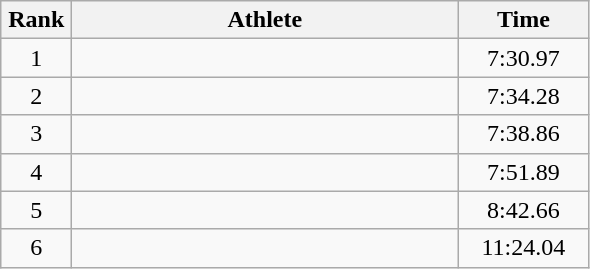<table class=wikitable style="text-align:center">
<tr>
<th width=40>Rank</th>
<th width=250>Athlete</th>
<th width=80>Time</th>
</tr>
<tr>
<td>1</td>
<td align=left></td>
<td>7:30.97</td>
</tr>
<tr>
<td>2</td>
<td align=left></td>
<td>7:34.28</td>
</tr>
<tr>
<td>3</td>
<td align=left></td>
<td>7:38.86</td>
</tr>
<tr>
<td>4</td>
<td align=left></td>
<td>7:51.89</td>
</tr>
<tr>
<td>5</td>
<td align=left></td>
<td>8:42.66</td>
</tr>
<tr>
<td>6</td>
<td align=left></td>
<td>11:24.04</td>
</tr>
</table>
